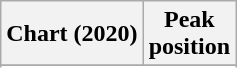<table class="wikitable sortable plainrowheaders" style="text-align:center">
<tr>
<th scope="col">Chart (2020)</th>
<th scope="col">Peak<br>position</th>
</tr>
<tr>
</tr>
<tr>
</tr>
<tr>
</tr>
<tr>
</tr>
<tr>
</tr>
<tr>
</tr>
<tr>
</tr>
<tr>
</tr>
<tr>
</tr>
<tr>
</tr>
<tr>
</tr>
</table>
